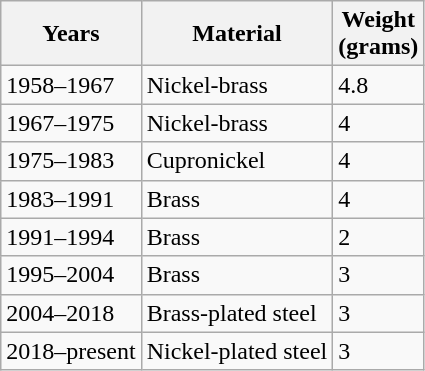<table class="wikitable">
<tr style="text-align: left;">
<th>Years</th>
<th>Material</th>
<th>Weight<br>(grams)</th>
</tr>
<tr>
<td>1958–1967</td>
<td>Nickel-brass</td>
<td>4.8</td>
</tr>
<tr>
<td>1967–1975</td>
<td>Nickel-brass</td>
<td>4</td>
</tr>
<tr>
<td>1975–1983</td>
<td>Cupronickel</td>
<td>4</td>
</tr>
<tr>
<td>1983–1991</td>
<td>Brass</td>
<td>4</td>
</tr>
<tr>
<td>1991–1994</td>
<td>Brass</td>
<td>2</td>
</tr>
<tr>
<td>1995–2004</td>
<td>Brass</td>
<td>3</td>
</tr>
<tr>
<td>2004–2018</td>
<td>Brass-plated steel</td>
<td>3</td>
</tr>
<tr>
<td>2018–present</td>
<td>Nickel-plated steel</td>
<td>3</td>
</tr>
</table>
